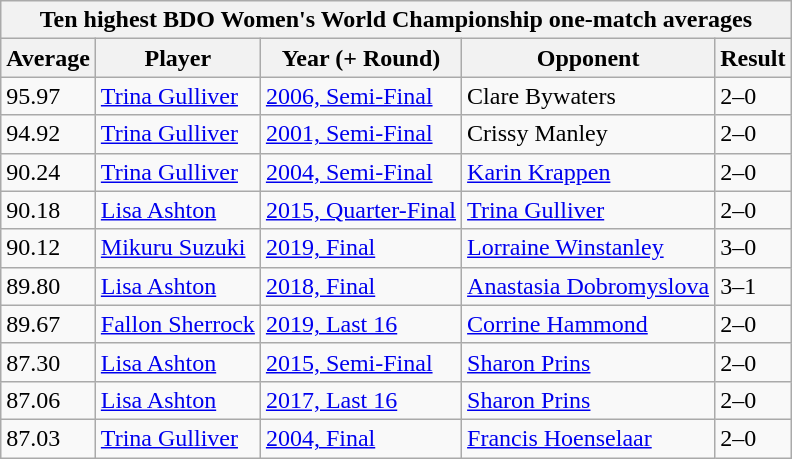<table class="wikitable sortable">
<tr>
<th colspan=5>Ten highest BDO Women's World Championship one-match averages</th>
</tr>
<tr>
<th>Average</th>
<th>Player</th>
<th>Year (+ Round)</th>
<th>Opponent</th>
<th>Result</th>
</tr>
<tr>
<td>95.97</td>
<td> <a href='#'>Trina Gulliver</a></td>
<td><a href='#'>2006, Semi-Final</a></td>
<td> Clare Bywaters</td>
<td>2–0</td>
</tr>
<tr>
<td>94.92</td>
<td> <a href='#'>Trina Gulliver</a></td>
<td><a href='#'>2001, Semi-Final</a></td>
<td> Crissy Manley</td>
<td>2–0</td>
</tr>
<tr>
<td>90.24</td>
<td> <a href='#'>Trina Gulliver</a></td>
<td><a href='#'>2004, Semi-Final</a></td>
<td> <a href='#'>Karin Krappen</a></td>
<td>2–0</td>
</tr>
<tr>
<td>90.18</td>
<td> <a href='#'>Lisa Ashton</a></td>
<td><a href='#'>2015, Quarter-Final</a></td>
<td> <a href='#'>Trina Gulliver</a></td>
<td>2–0</td>
</tr>
<tr>
<td>90.12</td>
<td> <a href='#'>Mikuru Suzuki</a></td>
<td><a href='#'>2019, Final</a></td>
<td> <a href='#'>Lorraine Winstanley</a></td>
<td>3–0</td>
</tr>
<tr>
<td>89.80</td>
<td> <a href='#'>Lisa Ashton</a></td>
<td><a href='#'>2018, Final</a></td>
<td> <a href='#'>Anastasia Dobromyslova</a></td>
<td>3–1</td>
</tr>
<tr>
<td>89.67</td>
<td> <a href='#'>Fallon Sherrock</a></td>
<td><a href='#'>2019, Last 16</a></td>
<td> <a href='#'>Corrine Hammond</a></td>
<td>2–0</td>
</tr>
<tr>
<td>87.30</td>
<td> <a href='#'>Lisa Ashton</a></td>
<td><a href='#'>2015, Semi-Final</a></td>
<td> <a href='#'>Sharon Prins</a></td>
<td>2–0</td>
</tr>
<tr>
<td>87.06</td>
<td> <a href='#'>Lisa Ashton</a></td>
<td><a href='#'>2017, Last 16</a></td>
<td> <a href='#'>Sharon Prins</a></td>
<td>2–0</td>
</tr>
<tr>
<td>87.03</td>
<td> <a href='#'>Trina Gulliver</a></td>
<td><a href='#'>2004, Final</a></td>
<td> <a href='#'>Francis Hoenselaar</a></td>
<td>2–0</td>
</tr>
</table>
